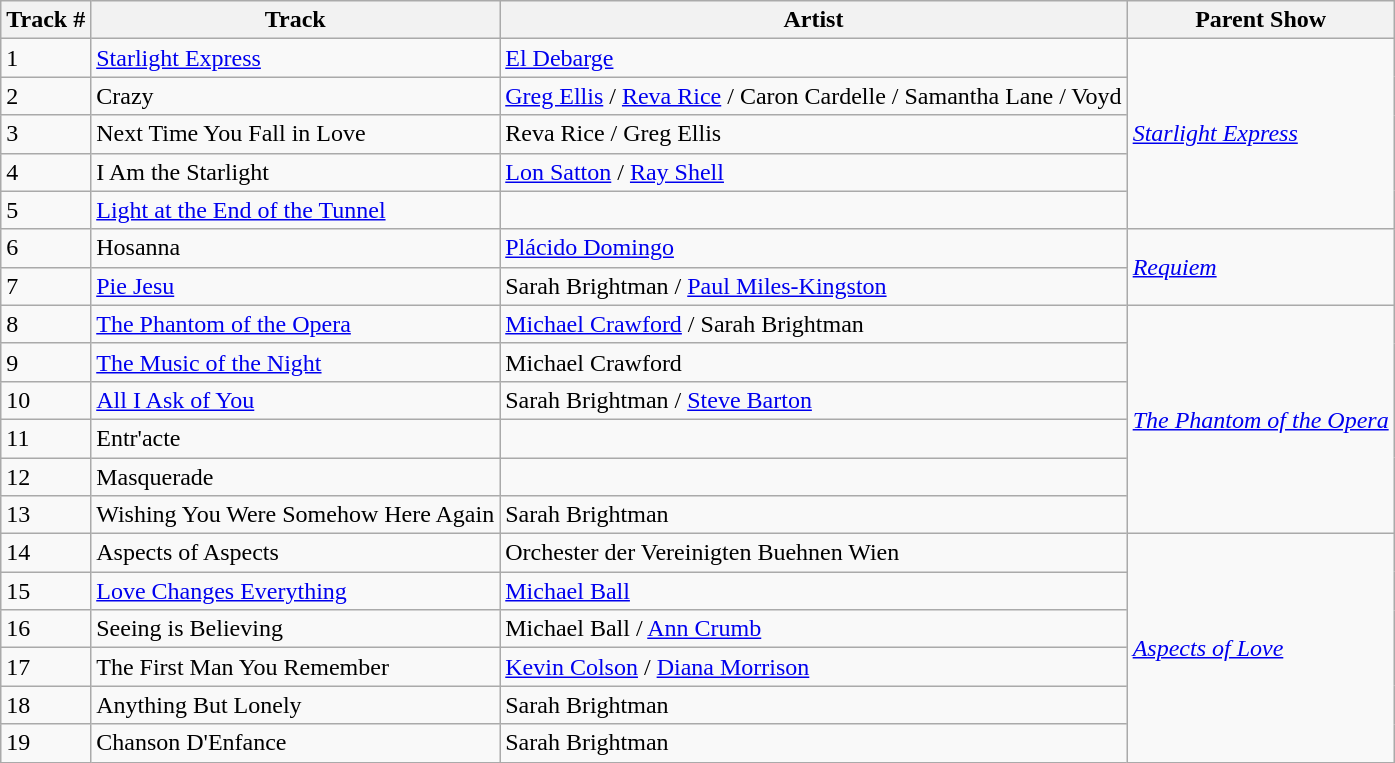<table class="wikitable">
<tr>
<th>Track #</th>
<th>Track</th>
<th>Artist</th>
<th>Parent Show</th>
</tr>
<tr>
<td>1</td>
<td><a href='#'>Starlight Express</a></td>
<td><a href='#'>El Debarge</a></td>
<td rowspan="5"><em><a href='#'>Starlight Express</a></em></td>
</tr>
<tr>
<td>2</td>
<td>Crazy</td>
<td><a href='#'>Greg Ellis</a> / <a href='#'>Reva Rice</a> / Caron Cardelle / Samantha Lane / Voyd</td>
</tr>
<tr>
<td>3</td>
<td>Next Time You Fall in Love</td>
<td>Reva Rice / Greg Ellis</td>
</tr>
<tr>
<td>4</td>
<td>I Am the Starlight</td>
<td><a href='#'>Lon Satton</a> / <a href='#'>Ray Shell</a></td>
</tr>
<tr>
<td>5</td>
<td><a href='#'>Light at the End of the Tunnel</a></td>
<td></td>
</tr>
<tr>
<td>6</td>
<td>Hosanna</td>
<td><a href='#'>Plácido Domingo</a></td>
<td rowspan="2"><em><a href='#'>Requiem</a></em></td>
</tr>
<tr>
<td>7</td>
<td><a href='#'>Pie Jesu</a></td>
<td>Sarah Brightman / <a href='#'>Paul Miles-Kingston</a></td>
</tr>
<tr>
<td>8</td>
<td><a href='#'>The Phantom of the Opera</a></td>
<td><a href='#'>Michael Crawford</a> / Sarah Brightman</td>
<td rowspan="6"><em><a href='#'>The Phantom of the Opera</a></em></td>
</tr>
<tr>
<td>9</td>
<td><a href='#'>The Music of the Night</a></td>
<td>Michael Crawford</td>
</tr>
<tr>
<td>10</td>
<td><a href='#'>All I Ask of You</a></td>
<td>Sarah Brightman / <a href='#'>Steve Barton</a></td>
</tr>
<tr>
<td>11</td>
<td>Entr'acte</td>
<td></td>
</tr>
<tr>
<td>12</td>
<td>Masquerade</td>
<td></td>
</tr>
<tr>
<td>13</td>
<td>Wishing You Were Somehow Here Again</td>
<td>Sarah Brightman</td>
</tr>
<tr>
<td>14</td>
<td>Aspects of Aspects</td>
<td>Orchester der Vereinigten Buehnen Wien</td>
<td rowspan="6"><em><a href='#'>Aspects of Love</a></em></td>
</tr>
<tr>
<td>15</td>
<td><a href='#'>Love Changes Everything</a></td>
<td><a href='#'>Michael Ball</a></td>
</tr>
<tr>
<td>16</td>
<td>Seeing is Believing</td>
<td>Michael Ball / <a href='#'>Ann Crumb</a></td>
</tr>
<tr>
<td>17</td>
<td>The First Man You Remember</td>
<td><a href='#'>Kevin Colson</a> / <a href='#'>Diana Morrison</a></td>
</tr>
<tr>
<td>18</td>
<td>Anything But Lonely</td>
<td>Sarah Brightman</td>
</tr>
<tr>
<td>19</td>
<td>Chanson D'Enfance</td>
<td>Sarah Brightman</td>
</tr>
</table>
